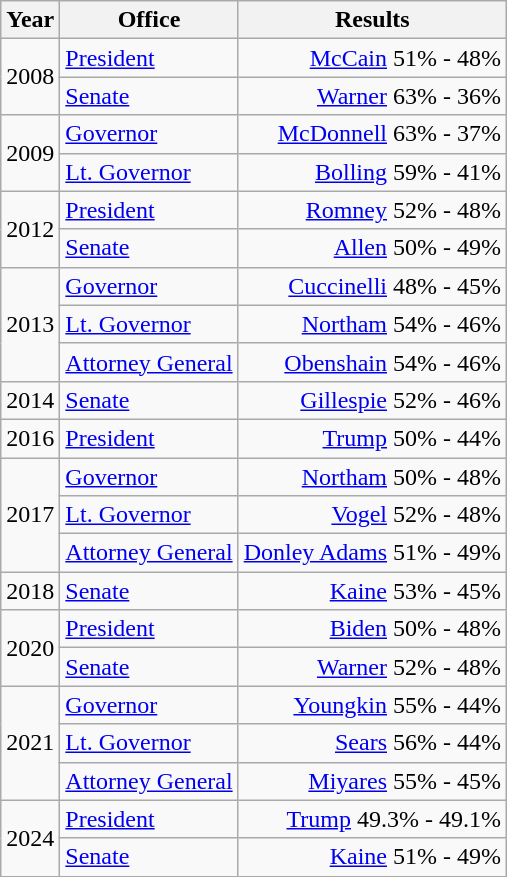<table class=wikitable>
<tr>
<th>Year</th>
<th>Office</th>
<th>Results</th>
</tr>
<tr>
<td rowspan=2>2008</td>
<td><a href='#'>President</a></td>
<td align="right" ><a href='#'>McCain</a> 51% - 48%</td>
</tr>
<tr>
<td><a href='#'>Senate</a></td>
<td align="right" ><a href='#'>Warner</a> 63% - 36%</td>
</tr>
<tr>
<td rowspan=2>2009</td>
<td><a href='#'>Governor</a></td>
<td align="right" ><a href='#'>McDonnell</a> 63% - 37%</td>
</tr>
<tr>
<td><a href='#'>Lt. Governor</a></td>
<td align="right" ><a href='#'>Bolling</a> 59% - 41%</td>
</tr>
<tr>
<td rowspan=2>2012</td>
<td><a href='#'>President</a></td>
<td align="right" ><a href='#'>Romney</a> 52% - 48%</td>
</tr>
<tr>
<td><a href='#'>Senate</a></td>
<td align="right" ><a href='#'>Allen</a> 50% - 49%</td>
</tr>
<tr>
<td rowspan=3>2013</td>
<td><a href='#'>Governor</a></td>
<td align="right" ><a href='#'>Cuccinelli</a> 48% - 45%</td>
</tr>
<tr>
<td><a href='#'>Lt. Governor</a></td>
<td align="right" ><a href='#'>Northam</a> 54% - 46%</td>
</tr>
<tr>
<td><a href='#'>Attorney General</a></td>
<td align="right" ><a href='#'>Obenshain</a> 54% - 46%</td>
</tr>
<tr>
<td>2014</td>
<td><a href='#'>Senate</a></td>
<td align="right" ><a href='#'>Gillespie</a> 52% - 46%</td>
</tr>
<tr>
<td>2016</td>
<td><a href='#'>President</a></td>
<td align="right" ><a href='#'>Trump</a> 50% - 44%</td>
</tr>
<tr>
<td rowspan=3>2017</td>
<td><a href='#'>Governor</a></td>
<td align="right" ><a href='#'>Northam</a> 50% - 48%</td>
</tr>
<tr>
<td><a href='#'>Lt. Governor</a></td>
<td align="right" ><a href='#'>Vogel</a> 52% - 48%</td>
</tr>
<tr>
<td><a href='#'>Attorney General</a></td>
<td align="right" ><a href='#'>Donley Adams</a> 51% - 49%</td>
</tr>
<tr>
<td>2018</td>
<td><a href='#'>Senate</a></td>
<td align="right" ><a href='#'>Kaine</a> 53% - 45%</td>
</tr>
<tr>
<td rowspan=2>2020</td>
<td><a href='#'>President</a></td>
<td align="right" ><a href='#'>Biden</a> 50% - 48%</td>
</tr>
<tr>
<td><a href='#'>Senate</a></td>
<td align="right" ><a href='#'>Warner</a> 52% - 48%</td>
</tr>
<tr>
<td rowspan=3>2021</td>
<td><a href='#'>Governor</a></td>
<td align="right" ><a href='#'>Youngkin</a> 55% - 44%</td>
</tr>
<tr>
<td><a href='#'>Lt. Governor</a></td>
<td align="right" ><a href='#'>Sears</a> 56% - 44%</td>
</tr>
<tr>
<td><a href='#'>Attorney General</a></td>
<td align="right" ><a href='#'>Miyares</a> 55% - 45%</td>
</tr>
<tr>
<td rowspan=2>2024</td>
<td><a href='#'>President</a></td>
<td align="right" ><a href='#'>Trump</a> 49.3% - 49.1%</td>
</tr>
<tr>
<td><a href='#'>Senate</a></td>
<td align="right" ><a href='#'>Kaine</a> 51% - 49%</td>
</tr>
</table>
